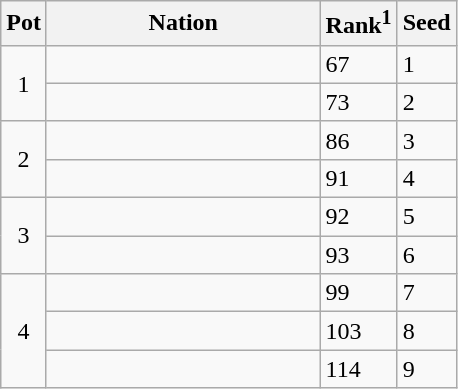<table class="wikitable">
<tr>
<th>Pot</th>
<th width="175">Nation</th>
<th>Rank<sup>1</sup></th>
<th>Seed</th>
</tr>
<tr>
<td rowspan=2 style="text-align:center;">1</td>
<td></td>
<td>67</td>
<td>1</td>
</tr>
<tr>
<td></td>
<td>73</td>
<td>2</td>
</tr>
<tr>
<td rowspan=2 style="text-align:center;">2</td>
<td></td>
<td>86</td>
<td>3</td>
</tr>
<tr>
<td></td>
<td>91</td>
<td>4</td>
</tr>
<tr>
<td rowspan=2 style="text-align:center;">3</td>
<td></td>
<td>92</td>
<td>5</td>
</tr>
<tr>
<td></td>
<td>93</td>
<td>6</td>
</tr>
<tr>
<td rowspan=3 style="text-align:center;">4</td>
<td></td>
<td>99</td>
<td>7</td>
</tr>
<tr>
<td></td>
<td>103</td>
<td>8</td>
</tr>
<tr>
<td></td>
<td>114</td>
<td>9</td>
</tr>
</table>
